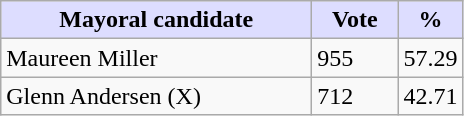<table class="wikitable">
<tr>
<th style="background:#ddf; width:200px;">Mayoral candidate</th>
<th style="background:#ddf; width:50px;">Vote</th>
<th style="background:#ddf; width:30px;">%</th>
</tr>
<tr>
<td>Maureen Miller</td>
<td>955</td>
<td>57.29</td>
</tr>
<tr>
<td>Glenn Andersen (X)</td>
<td>712</td>
<td>42.71</td>
</tr>
</table>
